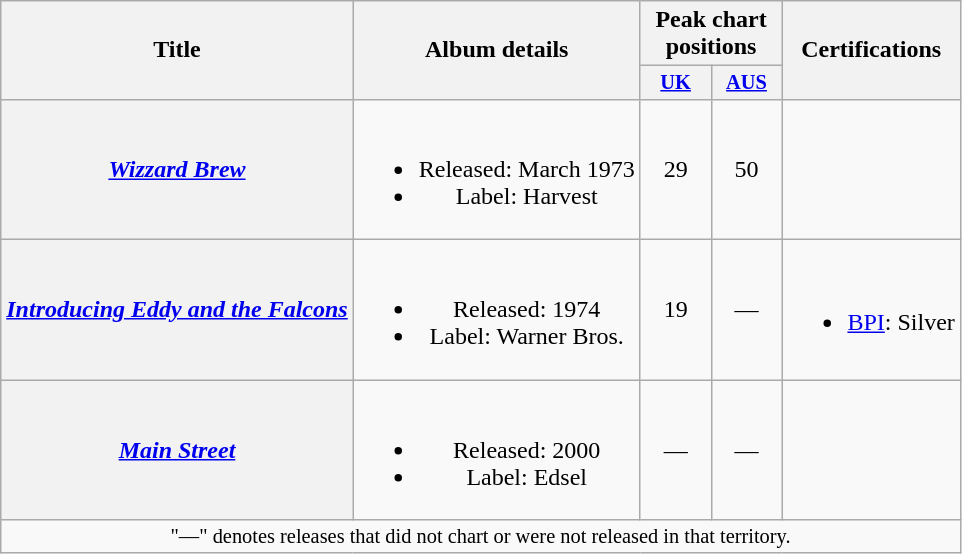<table class="wikitable plainrowheaders" style="text-align:center;">
<tr>
<th scope="col" rowspan="2">Title</th>
<th scope="col" rowspan="2">Album details</th>
<th scope="col" colspan="2">Peak chart positions</th>
<th scope="col" rowspan="2">Certifications</th>
</tr>
<tr>
<th scope="col" style="width:3em;font-size:85%;"><a href='#'>UK</a><br></th>
<th scope="col" style="width:3em;font-size:85%;"><a href='#'>AUS</a><br></th>
</tr>
<tr>
<th scope="row"><em><a href='#'>Wizzard Brew</a></em></th>
<td><br><ul><li>Released: March 1973</li><li>Label: Harvest</li></ul></td>
<td>29</td>
<td>50</td>
<td></td>
</tr>
<tr>
<th scope="row"><em><a href='#'>Introducing Eddy and the Falcons</a></em></th>
<td><br><ul><li>Released: 1974</li><li>Label: Warner Bros.</li></ul></td>
<td>19</td>
<td>—</td>
<td><br><ul><li><a href='#'>BPI</a>: Silver</li></ul></td>
</tr>
<tr>
<th scope="row"><em><a href='#'>Main Street</a></em></th>
<td><br><ul><li>Released: 2000</li><li>Label: Edsel</li></ul></td>
<td>—</td>
<td>—</td>
<td></td>
</tr>
<tr>
<td colspan="18" style="font-size: 85%">"—" denotes releases that did not chart or were not released in that territory.</td>
</tr>
</table>
